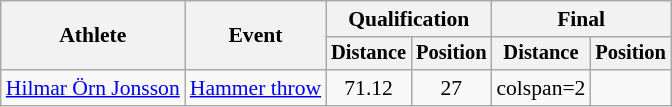<table class=wikitable style="font-size:90%">
<tr>
<th rowspan="2">Athlete</th>
<th rowspan="2">Event</th>
<th colspan="2">Qualification</th>
<th colspan="2">Final</th>
</tr>
<tr style="font-size:95%">
<th>Distance</th>
<th>Position</th>
<th>Distance</th>
<th>Position</th>
</tr>
<tr style=text-align:center>
<td style=text-align:left><a href='#'>Hilmar Örn Jonsson</a></td>
<td style=text-align:left><a href='#'>Hammer throw</a></td>
<td>71.12</td>
<td>27</td>
<td>colspan=2 </td>
</tr>
</table>
